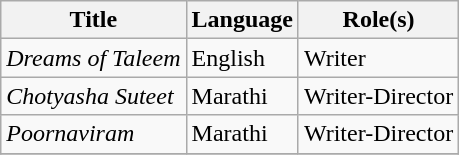<table class="wikitable sortable">
<tr>
<th>Title</th>
<th>Language</th>
<th>Role(s)</th>
</tr>
<tr>
<td><em>Dreams of Taleem</em></td>
<td>English</td>
<td>Writer</td>
</tr>
<tr>
<td><em>Chotyasha Suteet</em></td>
<td>Marathi</td>
<td>Writer-Director</td>
</tr>
<tr>
<td><em>Poornaviram</em></td>
<td>Marathi</td>
<td>Writer-Director</td>
</tr>
<tr>
</tr>
</table>
